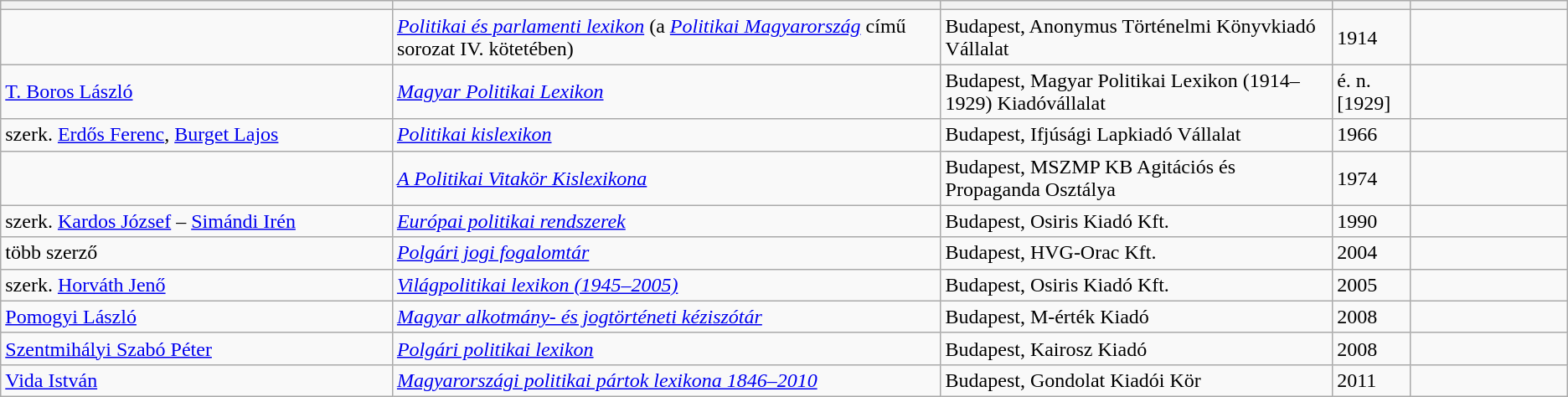<table class="wikitable sortable">
<tr>
<th bgcolor="#DAA520" width="25%"></th>
<th bgcolor="#DAA520" width="35%"></th>
<th bgcolor="#DAA520" width="25%"></th>
<th bgcolor="#DAA520" width="5%"></th>
<th bgcolor="#DAA520" width="10%"></th>
</tr>
<tr>
<td></td>
<td><em><a href='#'>Politikai és parlamenti lexikon</a></em> (a <em><a href='#'>Politikai Magyarország</a></em> című sorozat IV. kötetében)</td>
<td>Budapest, Anonymus Történelmi Könyvkiadó Vállalat</td>
<td>1914</td>
<td></td>
</tr>
<tr>
<td><a href='#'>T. Boros László</a></td>
<td><em><a href='#'>Magyar Politikai Lexikon</a></em></td>
<td>Budapest, Magyar Politikai Lexikon (1914–1929) Kiadóvállalat</td>
<td>é. n. [1929]</td>
<td></td>
</tr>
<tr>
<td>szerk. <a href='#'>Erdős Ferenc</a>, <a href='#'>Burget Lajos</a></td>
<td><em><a href='#'>Politikai kislexikon</a></em></td>
<td>Budapest, Ifjúsági Lapkiadó Vállalat</td>
<td>1966</td>
<td></td>
</tr>
<tr>
<td></td>
<td><em><a href='#'>A Politikai Vitakör Kislexikona</a></em></td>
<td>Budapest, MSZMP KB Agitációs és Propaganda Osztálya</td>
<td>1974</td>
<td></td>
</tr>
<tr>
<td>szerk. <a href='#'>Kardos József</a> – <a href='#'>Simándi Irén</a></td>
<td><em><a href='#'>Európai politikai rendszerek</a></em></td>
<td>Budapest, Osiris Kiadó Kft.</td>
<td>1990</td>
<td></td>
</tr>
<tr>
<td>több szerző</td>
<td><em><a href='#'>Polgári jogi fogalomtár</a></em></td>
<td>Budapest, HVG-Orac Kft.</td>
<td>2004</td>
<td></td>
</tr>
<tr>
<td>szerk. <a href='#'>Horváth Jenő</a></td>
<td><em><a href='#'>Világpolitikai lexikon (1945–2005)</a></em></td>
<td>Budapest, Osiris Kiadó Kft.</td>
<td>2005</td>
<td></td>
</tr>
<tr>
<td><a href='#'>Pomogyi László</a></td>
<td><em><a href='#'>Magyar alkotmány- és jogtörténeti kéziszótár</a></em></td>
<td>Budapest, M-érték Kiadó</td>
<td>2008</td>
<td></td>
</tr>
<tr>
<td><a href='#'>Szentmihályi Szabó Péter</a></td>
<td><em><a href='#'>Polgári politikai lexikon</a></em></td>
<td>Budapest, Kairosz Kiadó</td>
<td>2008</td>
<td></td>
</tr>
<tr>
<td><a href='#'>Vida István</a></td>
<td><em><a href='#'>Magyarországi politikai pártok lexikona 1846–2010</a></em></td>
<td>Budapest, Gondolat Kiadói Kör</td>
<td>2011</td>
<td></td>
</tr>
</table>
